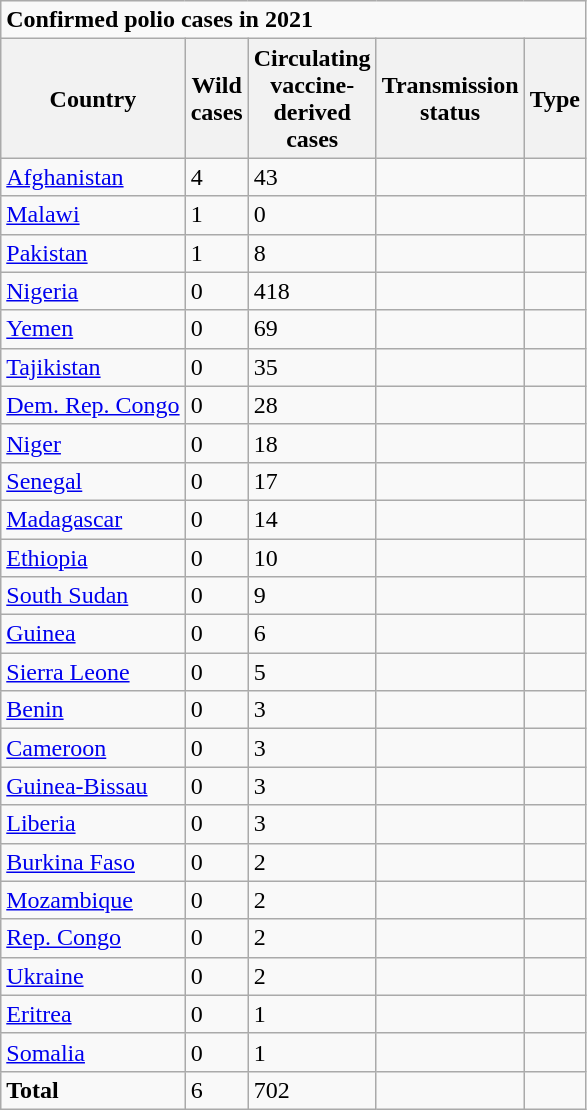<table class="wikitable sortable mw-collapsible mw-collapsed" font-size:85%; margin-left:15px">
<tr>
<td colspan="5"><div><strong>Confirmed polio cases in 2021</strong><br>
</div></td>
</tr>
<tr>
<th>Country</th>
<th>Wild<br>cases</th>
<th>Circulating<br>vaccine-<br>derived<br>cases</th>
<th>Transmission<br>status</th>
<th>Type</th>
</tr>
<tr>
<td><a href='#'>Afghanistan</a></td>
<td>4</td>
<td>43</td>
<td></td>
<td><br></td>
</tr>
<tr>
<td><a href='#'>Malawi</a></td>
<td>1</td>
<td>0</td>
<td></td>
<td></td>
</tr>
<tr>
<td><a href='#'>Pakistan</a></td>
<td>1</td>
<td>8</td>
<td></td>
<td><br></td>
</tr>
<tr>
<td><a href='#'>Nigeria</a></td>
<td>0</td>
<td>418</td>
<td></td>
<td></td>
</tr>
<tr>
<td><a href='#'>Yemen</a></td>
<td>0</td>
<td>69</td>
<td></td>
<td><br></td>
</tr>
<tr>
<td><a href='#'>Tajikistan</a></td>
<td>0</td>
<td>35</td>
<td></td>
<td></td>
</tr>
<tr>
<td><a href='#'>Dem. Rep. Congo</a></td>
<td>0</td>
<td>28</td>
<td></td>
<td></td>
</tr>
<tr>
<td><a href='#'>Niger</a></td>
<td>0</td>
<td>18</td>
<td></td>
<td></td>
</tr>
<tr>
<td><a href='#'>Senegal</a></td>
<td>0</td>
<td>17</td>
<td></td>
<td></td>
</tr>
<tr>
<td><a href='#'>Madagascar</a></td>
<td>0</td>
<td>14</td>
<td></td>
<td></td>
</tr>
<tr>
<td><a href='#'>Ethiopia</a></td>
<td>0</td>
<td>10</td>
<td></td>
<td></td>
</tr>
<tr>
<td><a href='#'>South Sudan</a></td>
<td>0</td>
<td>9</td>
<td></td>
<td></td>
</tr>
<tr>
<td><a href='#'>Guinea</a></td>
<td>0</td>
<td>6</td>
<td></td>
<td></td>
</tr>
<tr>
<td><a href='#'>Sierra Leone</a></td>
<td>0</td>
<td>5</td>
<td></td>
<td></td>
</tr>
<tr>
<td><a href='#'>Benin</a></td>
<td>0</td>
<td>3</td>
<td></td>
<td></td>
</tr>
<tr>
<td><a href='#'>Cameroon</a></td>
<td>0</td>
<td>3</td>
<td></td>
<td></td>
</tr>
<tr>
<td><a href='#'>Guinea-Bissau</a></td>
<td>0</td>
<td>3</td>
<td></td>
<td></td>
</tr>
<tr>
<td><a href='#'>Liberia</a></td>
<td>0</td>
<td>3</td>
<td></td>
<td></td>
</tr>
<tr>
<td><a href='#'>Burkina Faso</a></td>
<td>0</td>
<td>2</td>
<td></td>
<td></td>
</tr>
<tr>
<td><a href='#'>Mozambique</a></td>
<td>0</td>
<td>2</td>
<td></td>
<td></td>
</tr>
<tr>
<td><a href='#'>Rep. Congo</a></td>
<td>0</td>
<td>2</td>
<td></td>
<td></td>
</tr>
<tr>
<td><a href='#'>Ukraine</a></td>
<td>0</td>
<td>2</td>
<td></td>
<td></td>
</tr>
<tr>
<td><a href='#'>Eritrea</a></td>
<td>0</td>
<td>1</td>
<td></td>
<td></td>
</tr>
<tr>
<td><a href='#'>Somalia</a></td>
<td>0</td>
<td>1</td>
<td></td>
<td></td>
</tr>
<tr>
<td><strong>Total</strong></td>
<td>6</td>
<td>702</td>
<td></td>
<td></td>
</tr>
</table>
